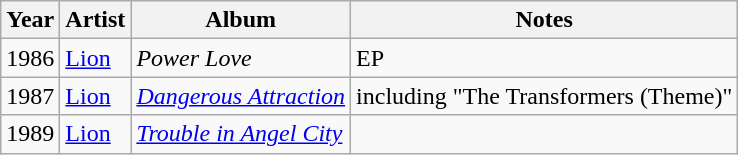<table class="wikitable sortable">
<tr style="background:#fff;">
<th>Year</th>
<th>Artist</th>
<th>Album</th>
<th>Notes</th>
</tr>
<tr>
<td>1986</td>
<td><a href='#'>Lion</a></td>
<td><em>Power Love</em></td>
<td>EP</td>
</tr>
<tr>
<td>1987</td>
<td><a href='#'>Lion</a></td>
<td><em><a href='#'>Dangerous Attraction</a></em></td>
<td>including "The Transformers (Theme)"</td>
</tr>
<tr>
<td>1989</td>
<td><a href='#'>Lion</a></td>
<td><em><a href='#'>Trouble in Angel City</a></em></td>
<td></td>
</tr>
</table>
